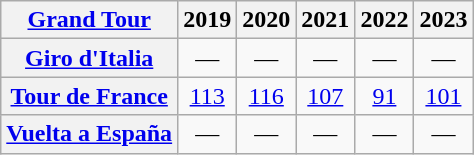<table class="wikitable plainrowheaders">
<tr>
<th scope="col"><a href='#'>Grand Tour</a></th>
<th scope="col">2019</th>
<th scope="col">2020</th>
<th scope="col">2021</th>
<th scope="col">2022</th>
<th scope="col">2023</th>
</tr>
<tr style="text-align:center;">
<th scope="row"> <a href='#'>Giro d'Italia</a></th>
<td>—</td>
<td>—</td>
<td>—</td>
<td>—</td>
<td>—</td>
</tr>
<tr style="text-align:center;">
<th scope="row"> <a href='#'>Tour de France</a></th>
<td><a href='#'>113</a></td>
<td><a href='#'>116</a></td>
<td><a href='#'>107</a></td>
<td><a href='#'>91</a></td>
<td><a href='#'>101</a></td>
</tr>
<tr style="text-align:center;">
<th scope="row"> <a href='#'>Vuelta a España</a></th>
<td>—</td>
<td>—</td>
<td>—</td>
<td>—</td>
<td>—</td>
</tr>
</table>
